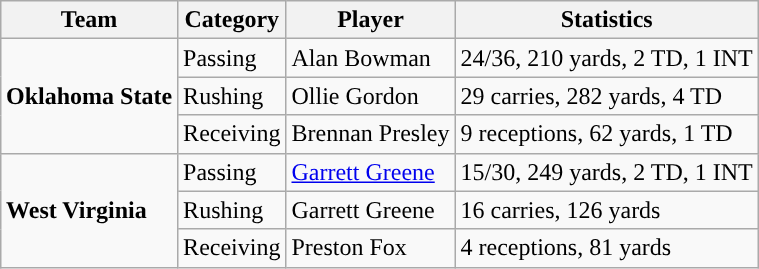<table class="wikitable" style="float: right;">
<tr>
<th>Team</th>
<th>Category</th>
<th>Player</th>
<th>Statistics</th>
</tr>
<tr>
<td rowspan=3><strong>Oklahoma State</strong></td>
<td>Passing</td>
<td>Alan Bowman</td>
<td>24/36, 210 yards, 2 TD, 1 INT</td>
</tr>
<tr>
<td>Rushing</td>
<td>Ollie Gordon</td>
<td>29 carries, 282 yards, 4 TD</td>
</tr>
<tr>
<td>Receiving</td>
<td>Brennan Presley</td>
<td>9 receptions, 62 yards, 1 TD</td>
</tr>
<tr>
<td rowspan=3><strong>West Virginia</strong></td>
<td>Passing</td>
<td><a href='#'>Garrett Greene</a></td>
<td>15/30, 249 yards, 2 TD, 1 INT</td>
</tr>
<tr>
<td>Rushing</td>
<td>Garrett Greene</td>
<td>16 carries, 126 yards</td>
</tr>
<tr>
<td>Receiving</td>
<td>Preston Fox</td>
<td>4 receptions, 81 yards</td>
</tr>
</table>
